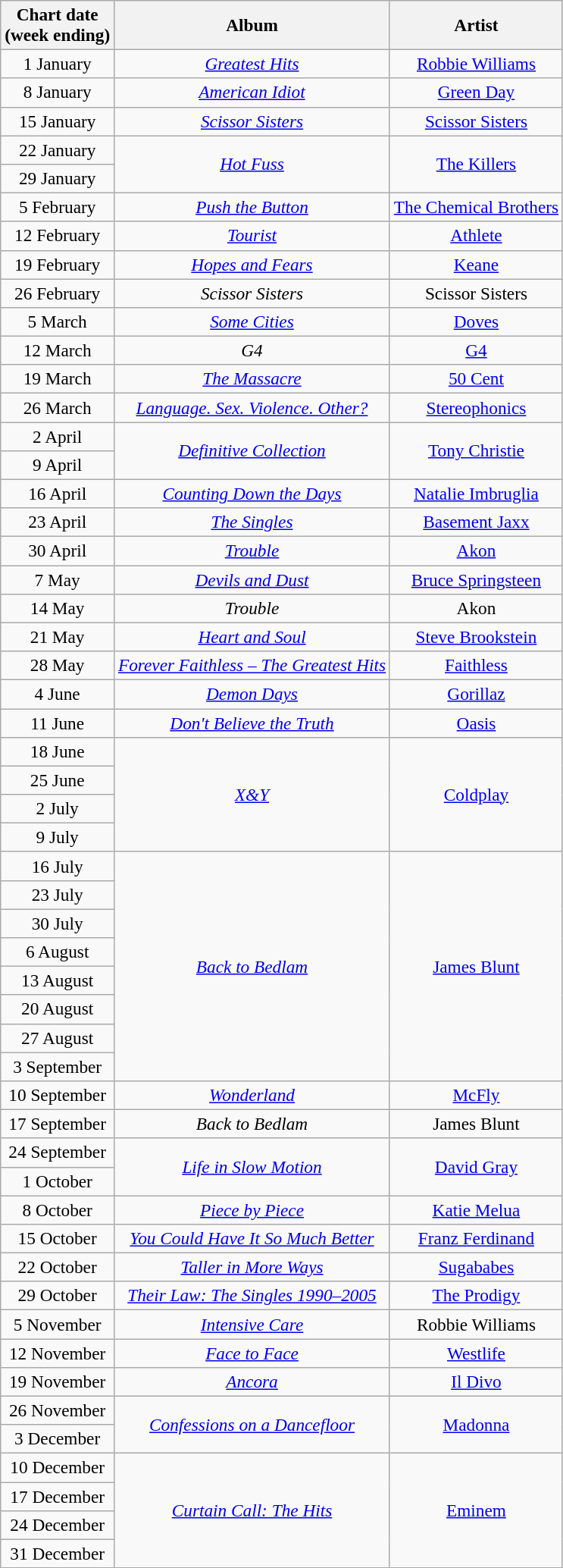<table class="wikitable plainrowheaders" style="font-size:97%; text-align:center;">
<tr>
<th>Chart date<br>(week ending)</th>
<th>Album</th>
<th>Artist</th>
</tr>
<tr>
<td>1 January</td>
<td><em><a href='#'>Greatest Hits</a></em></td>
<td><a href='#'>Robbie Williams</a></td>
</tr>
<tr>
<td>8 January</td>
<td><em><a href='#'>American Idiot</a></em></td>
<td><a href='#'>Green Day</a></td>
</tr>
<tr>
<td>15 January</td>
<td><em><a href='#'>Scissor Sisters</a></em></td>
<td><a href='#'>Scissor Sisters</a></td>
</tr>
<tr>
<td>22 January</td>
<td rowspan="2"><em><a href='#'>Hot Fuss</a></em></td>
<td rowspan="2"><a href='#'>The Killers</a></td>
</tr>
<tr>
<td>29 January</td>
</tr>
<tr>
<td>5 February</td>
<td><em><a href='#'>Push the Button</a></em></td>
<td><a href='#'>The Chemical Brothers</a></td>
</tr>
<tr>
<td>12 February</td>
<td><em><a href='#'>Tourist</a></em></td>
<td><a href='#'>Athlete</a></td>
</tr>
<tr>
<td>19 February</td>
<td><em><a href='#'>Hopes and Fears</a></em></td>
<td><a href='#'>Keane</a></td>
</tr>
<tr>
<td>26 February</td>
<td><em>Scissor Sisters</em></td>
<td>Scissor Sisters</td>
</tr>
<tr>
<td>5 March</td>
<td><em><a href='#'>Some Cities</a></em></td>
<td><a href='#'>Doves</a></td>
</tr>
<tr>
<td>12 March</td>
<td><em>G4</em></td>
<td><a href='#'>G4</a></td>
</tr>
<tr>
<td>19 March</td>
<td><em><a href='#'>The Massacre</a></em></td>
<td><a href='#'>50 Cent</a></td>
</tr>
<tr>
<td>26 March</td>
<td><em><a href='#'>Language. Sex. Violence. Other?</a></em></td>
<td><a href='#'>Stereophonics</a></td>
</tr>
<tr>
<td>2 April</td>
<td rowspan="2"><em><a href='#'>Definitive Collection</a></em></td>
<td rowspan="2"><a href='#'>Tony Christie</a></td>
</tr>
<tr>
<td>9 April</td>
</tr>
<tr>
<td>16 April</td>
<td><em><a href='#'>Counting Down the Days</a></em></td>
<td><a href='#'>Natalie Imbruglia</a></td>
</tr>
<tr>
<td>23 April</td>
<td><em><a href='#'>The Singles</a></em></td>
<td><a href='#'>Basement Jaxx</a></td>
</tr>
<tr>
<td>30 April</td>
<td><em><a href='#'>Trouble</a></em></td>
<td><a href='#'>Akon</a></td>
</tr>
<tr>
<td>7 May</td>
<td><em><a href='#'>Devils and Dust</a></em></td>
<td><a href='#'>Bruce Springsteen</a></td>
</tr>
<tr>
<td>14 May</td>
<td><em>Trouble</em></td>
<td>Akon</td>
</tr>
<tr>
<td>21 May</td>
<td><em><a href='#'>Heart and Soul</a></em></td>
<td><a href='#'>Steve Brookstein</a></td>
</tr>
<tr>
<td>28 May</td>
<td><em><a href='#'>Forever Faithless – The Greatest Hits</a></em></td>
<td><a href='#'>Faithless</a></td>
</tr>
<tr>
<td>4 June</td>
<td><em><a href='#'>Demon Days</a></em></td>
<td><a href='#'>Gorillaz</a></td>
</tr>
<tr>
<td>11 June</td>
<td><em><a href='#'>Don't Believe the Truth</a></em></td>
<td><a href='#'>Oasis</a></td>
</tr>
<tr>
<td>18 June</td>
<td rowspan="4"><em><a href='#'>X&Y</a></em></td>
<td rowspan="4"><a href='#'>Coldplay</a></td>
</tr>
<tr>
<td>25 June</td>
</tr>
<tr>
<td>2 July</td>
</tr>
<tr>
<td>9 July</td>
</tr>
<tr>
<td>16 July</td>
<td rowspan="8"><em><a href='#'>Back to Bedlam</a></em></td>
<td rowspan="8"><a href='#'>James Blunt</a></td>
</tr>
<tr>
<td>23 July</td>
</tr>
<tr>
<td>30 July</td>
</tr>
<tr>
<td>6 August</td>
</tr>
<tr>
<td>13 August</td>
</tr>
<tr>
<td>20 August</td>
</tr>
<tr>
<td>27 August</td>
</tr>
<tr>
<td>3 September</td>
</tr>
<tr>
<td>10 September</td>
<td><em><a href='#'>Wonderland</a></em></td>
<td><a href='#'>McFly</a></td>
</tr>
<tr>
<td>17 September</td>
<td><em>Back to Bedlam</em></td>
<td>James Blunt</td>
</tr>
<tr>
<td>24 September</td>
<td rowspan="2"><em><a href='#'>Life in Slow Motion</a></em></td>
<td rowspan="2"><a href='#'>David Gray</a></td>
</tr>
<tr>
<td>1 October</td>
</tr>
<tr>
<td>8 October</td>
<td><em><a href='#'>Piece by Piece</a></em></td>
<td><a href='#'>Katie Melua</a></td>
</tr>
<tr>
<td>15 October</td>
<td><em><a href='#'>You Could Have It So Much Better</a></em></td>
<td><a href='#'>Franz Ferdinand</a></td>
</tr>
<tr>
<td>22 October</td>
<td><em><a href='#'>Taller in More Ways</a></em></td>
<td><a href='#'>Sugababes</a></td>
</tr>
<tr>
<td>29 October</td>
<td><em><a href='#'>Their Law: The Singles 1990–2005</a></em></td>
<td><a href='#'>The Prodigy</a></td>
</tr>
<tr>
<td>5 November</td>
<td><em><a href='#'>Intensive Care</a></em></td>
<td>Robbie Williams</td>
</tr>
<tr>
<td>12 November</td>
<td><em><a href='#'>Face to Face</a></em></td>
<td><a href='#'>Westlife</a></td>
</tr>
<tr>
<td>19 November</td>
<td><em><a href='#'>Ancora</a></em></td>
<td><a href='#'>Il Divo</a></td>
</tr>
<tr>
<td>26 November</td>
<td rowspan="2"><em><a href='#'>Confessions on a Dancefloor</a></em></td>
<td rowspan="2"><a href='#'>Madonna</a></td>
</tr>
<tr>
<td>3 December</td>
</tr>
<tr>
<td>10 December</td>
<td rowspan="4"><em><a href='#'>Curtain Call: The Hits</a></em></td>
<td rowspan="4"><a href='#'>Eminem</a></td>
</tr>
<tr>
<td>17 December</td>
</tr>
<tr>
<td>24 December</td>
</tr>
<tr>
<td>31 December</td>
</tr>
</table>
